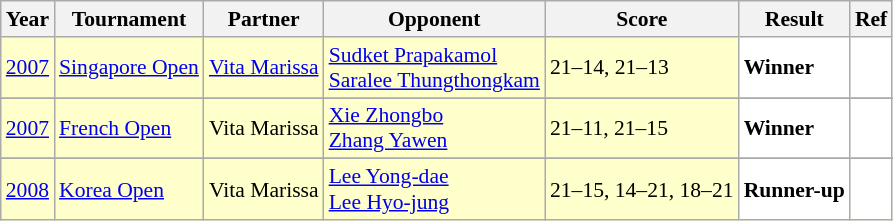<table class="sortable wikitable" style="font-size: 90%">
<tr>
<th>Year</th>
<th>Tournament</th>
<th>Partner</th>
<th>Opponent</th>
<th>Score</th>
<th>Result</th>
<th>Ref</th>
</tr>
<tr style="background:#FFFFCC">
<td align="center"><a href='#'>2007</a></td>
<td align="left"><a href='#'>Singapore Open</a></td>
<td align="left"> <a href='#'>Vita Marissa</a></td>
<td align="left"> <a href='#'>Sudket Prapakamol</a><br> <a href='#'>Saralee Thungthongkam</a></td>
<td align="left">21–14, 21–13</td>
<td style="text-align:left; background:white"> <strong>Winner</strong></td>
<td style="text-align:center; background:white"></td>
</tr>
<tr>
</tr>
<tr style="background:#FFFFCC">
<td align="center"><a href='#'>2007</a></td>
<td align="left"><a href='#'>French Open</a></td>
<td align="left"> Vita Marissa</td>
<td align="left"> <a href='#'>Xie Zhongbo</a><br> <a href='#'>Zhang Yawen</a></td>
<td align="left">21–11, 21–15</td>
<td style="text-align:left; background:white"> <strong>Winner</strong></td>
<td style="text-align:center; background:white"></td>
</tr>
<tr>
</tr>
<tr style="background:#FFFFCC">
<td align="center"><a href='#'>2008</a></td>
<td align="left"><a href='#'>Korea Open</a></td>
<td align="left"> Vita Marissa</td>
<td align="left"> <a href='#'>Lee Yong-dae</a><br> <a href='#'>Lee Hyo-jung</a></td>
<td align="left">21–15, 14–21, 18–21</td>
<td style="text-align:left; background:white"> <strong>Runner-up</strong></td>
<td style="text-align:center; background:white"></td>
</tr>
</table>
